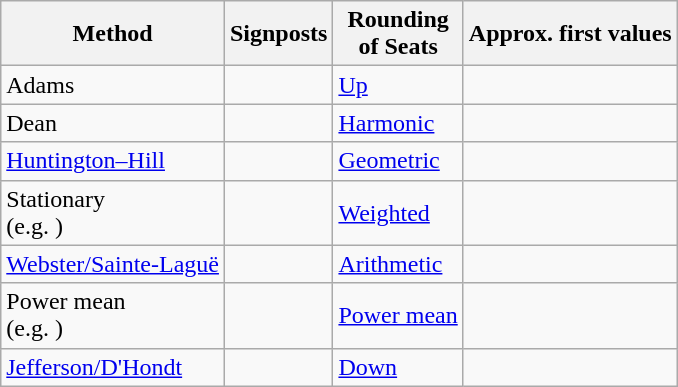<table class="wikitable">
<tr>
<th>Method</th>
<th>Signposts</th>
<th>Rounding<br>of Seats</th>
<th>Approx. first values</th>
</tr>
<tr>
<td>Adams</td>
<td></td>
<td><a href='#'>Up</a></td>
<td></td>
</tr>
<tr>
<td>Dean</td>
<td></td>
<td><a href='#'>Harmonic</a></td>
<td></td>
</tr>
<tr>
<td><a href='#'>Huntington–Hill</a></td>
<td></td>
<td><a href='#'>Geometric</a></td>
<td></td>
</tr>
<tr>
<td>Stationary<br>(e.g. )</td>
<td></td>
<td><a href='#'>Weighted</a></td>
<td></td>
</tr>
<tr>
<td><a href='#'>Webster/Sainte-Laguë</a></td>
<td></td>
<td><a href='#'>Arithmetic</a></td>
<td></td>
</tr>
<tr>
<td>Power mean<br>(e.g. )</td>
<td></td>
<td><a href='#'>Power mean</a></td>
<td></td>
</tr>
<tr>
<td><a href='#'>Jefferson/D'Hondt</a></td>
<td></td>
<td><a href='#'>Down</a></td>
<td></td>
</tr>
</table>
